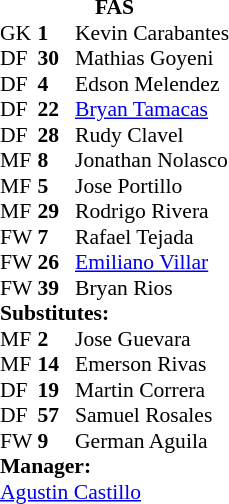<table style="font-size: 90%" cellspacing="0" cellpadding="0">
<tr>
<td colspan="5" style="padding-top: 0.6em; text-align:center"><strong>FAS</strong></td>
</tr>
<tr>
<th width="25"></th>
<th width="25"></th>
</tr>
<tr>
<td>GK</td>
<td><strong>1</strong></td>
<td> Kevin Carabantes</td>
</tr>
<tr>
<td>DF</td>
<td><strong>30</strong></td>
<td> Mathias Goyeni</td>
<td> </td>
</tr>
<tr>
<td>DF</td>
<td><strong>4</strong></td>
<td> Edson Melendez</td>
</tr>
<tr>
<td>DF</td>
<td><strong>22</strong></td>
<td> <a href='#'>Bryan Tamacas</a></td>
<td></td>
</tr>
<tr>
<td>DF</td>
<td><strong>28</strong></td>
<td> Rudy Clavel</td>
<td></td>
</tr>
<tr>
<td>MF</td>
<td><strong>8</strong></td>
<td> Jonathan Nolasco</td>
<td></td>
</tr>
<tr>
<td>MF</td>
<td><strong>5</strong></td>
<td> Jose Portillo</td>
<td></td>
</tr>
<tr>
<td>MF</td>
<td><strong>29</strong></td>
<td> Rodrigo Rivera</td>
<td></td>
</tr>
<tr>
<td>FW</td>
<td><strong>7</strong></td>
<td> Rafael Tejada</td>
</tr>
<tr>
<td>FW</td>
<td><strong>26</strong></td>
<td> <a href='#'>Emiliano Villar</a></td>
</tr>
<tr>
<td>FW</td>
<td><strong>39</strong></td>
<td> Bryan Rios</td>
<td> </td>
</tr>
<tr>
<td colspan=5><strong>Substitutes:</strong></td>
</tr>
<tr>
<td>MF</td>
<td><strong>2</strong></td>
<td> Jose Guevara</td>
<td></td>
<td></td>
</tr>
<tr>
<td>MF</td>
<td><strong>14</strong></td>
<td> Emerson Rivas</td>
<td></td>
<td></td>
</tr>
<tr>
<td>DF</td>
<td><strong>19</strong></td>
<td> Martin Correra</td>
<td></td>
<td></td>
</tr>
<tr>
<td>DF</td>
<td><strong>57</strong></td>
<td> Samuel Rosales</td>
<td></td>
<td></td>
</tr>
<tr>
<td>FW</td>
<td><strong>9</strong></td>
<td> German Aguila</td>
<td></td>
<td></td>
</tr>
<tr>
<td colspan=5><strong>Manager:</strong></td>
</tr>
<tr>
<td colspan=5> <a href='#'>Agustin Castillo</a></td>
</tr>
</table>
